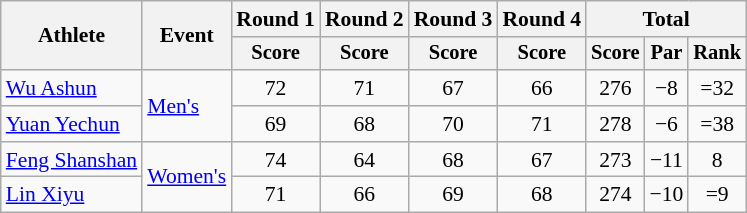<table class=wikitable style=font-size:90%;text-align:center>
<tr>
<th rowspan=2>Athlete</th>
<th rowspan=2>Event</th>
<th>Round 1</th>
<th>Round 2</th>
<th>Round 3</th>
<th>Round 4</th>
<th colspan=3>Total</th>
</tr>
<tr style=font-size:95%>
<th>Score</th>
<th>Score</th>
<th>Score</th>
<th>Score</th>
<th>Score</th>
<th>Par</th>
<th>Rank</th>
</tr>
<tr>
<td align=left><a href='#'>Wu Ashun</a></td>
<td align=left rowspan=2><a href='#'>Men's</a></td>
<td>72</td>
<td>71</td>
<td>67</td>
<td>66</td>
<td>276</td>
<td>−8</td>
<td>=32</td>
</tr>
<tr>
<td align=left><a href='#'>Yuan Yechun</a></td>
<td>69</td>
<td>68</td>
<td>70</td>
<td>71</td>
<td>278</td>
<td>−6</td>
<td>=38</td>
</tr>
<tr>
<td align=left><a href='#'>Feng Shanshan</a></td>
<td align=left rowspan=2><a href='#'>Women's</a></td>
<td>74</td>
<td>64</td>
<td>68</td>
<td>67</td>
<td>273</td>
<td>−11</td>
<td>8</td>
</tr>
<tr>
<td align=left><a href='#'>Lin Xiyu</a></td>
<td>71</td>
<td>66</td>
<td>69</td>
<td>68</td>
<td>274</td>
<td>−10</td>
<td>=9</td>
</tr>
</table>
